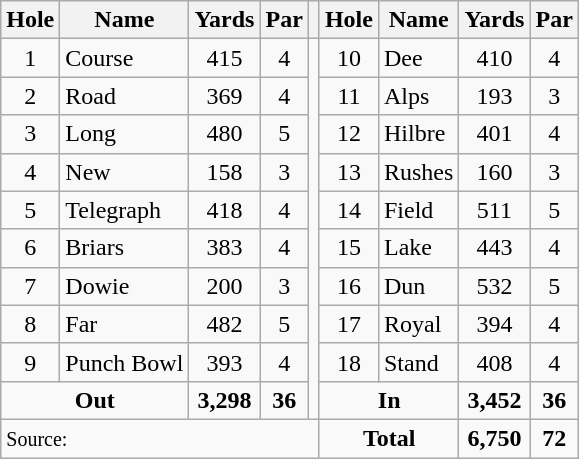<table class=wikitable>
<tr>
<th>Hole</th>
<th>Name</th>
<th>Yards</th>
<th>Par</th>
<th></th>
<th>Hole</th>
<th>Name</th>
<th>Yards</th>
<th>Par</th>
</tr>
<tr>
<td align=center>1</td>
<td>Course</td>
<td align=center>415</td>
<td align=center>4</td>
<td rowspan=10></td>
<td align=center>10</td>
<td>Dee</td>
<td align=center>410</td>
<td align=center>4</td>
</tr>
<tr>
<td align=center>2</td>
<td>Road</td>
<td align=center>369</td>
<td align=center>4</td>
<td align=center>11</td>
<td>Alps</td>
<td align=center>193</td>
<td align=center>3</td>
</tr>
<tr>
<td align=center>3</td>
<td>Long</td>
<td align=center>480</td>
<td align=center>5</td>
<td align=center>12</td>
<td>Hilbre</td>
<td align=center>401</td>
<td align=center>4</td>
</tr>
<tr>
<td align=center>4</td>
<td>New</td>
<td align=center>158</td>
<td align=center>3</td>
<td align=center>13</td>
<td>Rushes</td>
<td align=center>160</td>
<td align=center>3</td>
</tr>
<tr>
<td align=center>5</td>
<td>Telegraph</td>
<td align=center>418</td>
<td align=center>4</td>
<td align=center>14</td>
<td>Field</td>
<td align=center>511</td>
<td align=center>5</td>
</tr>
<tr>
<td align=center>6</td>
<td>Briars</td>
<td align=center>383</td>
<td align=center>4</td>
<td align=center>15</td>
<td>Lake</td>
<td align=center>443</td>
<td align=center>4</td>
</tr>
<tr>
<td align=center>7</td>
<td>Dowie</td>
<td align=center>200</td>
<td align=center>3</td>
<td align=center>16</td>
<td>Dun</td>
<td align=center>532</td>
<td align=center>5</td>
</tr>
<tr>
<td align=center>8</td>
<td>Far</td>
<td align=center>482</td>
<td align=center>5</td>
<td align=center>17</td>
<td>Royal</td>
<td align=center>394</td>
<td align=center>4</td>
</tr>
<tr>
<td align=center>9</td>
<td>Punch Bowl</td>
<td align=center>393</td>
<td align=center>4</td>
<td align=center>18</td>
<td>Stand</td>
<td align=center>408</td>
<td align=center>4</td>
</tr>
<tr>
<td colspan=2 align=center><strong>Out</strong></td>
<td align=center><strong>3,298</strong></td>
<td align=center><strong>36</strong></td>
<td colspan=2 align=center><strong>In</strong></td>
<td align=center><strong>3,452</strong></td>
<td align=center><strong>36</strong></td>
</tr>
<tr>
<td colspan=5><small>Source:</small></td>
<td colspan=2 align=center><strong>Total</strong></td>
<td align=center><strong>6,750</strong></td>
<td align=center><strong>72</strong></td>
</tr>
</table>
